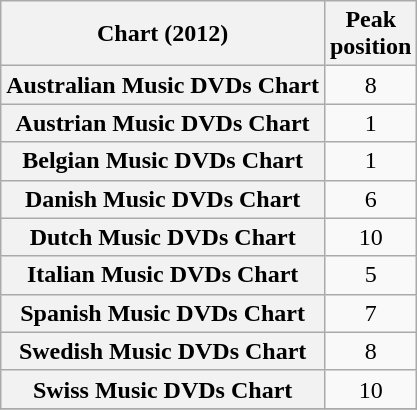<table class="wikitable sortable plainrowheaders" style="text-align:center;">
<tr>
<th>Chart (2012)</th>
<th>Peak<br>position</th>
</tr>
<tr>
<th scope="row">Australian Music DVDs Chart</th>
<td>8</td>
</tr>
<tr>
<th scope="row">Austrian Music DVDs Chart</th>
<td>1</td>
</tr>
<tr>
<th scope="row">Belgian Music DVDs Chart</th>
<td>1</td>
</tr>
<tr>
<th scope="row">Danish Music DVDs Chart</th>
<td>6</td>
</tr>
<tr>
<th scope="row">Dutch Music DVDs Chart</th>
<td>10</td>
</tr>
<tr>
<th scope="row">Italian Music DVDs Chart</th>
<td>5</td>
</tr>
<tr>
<th scope="row">Spanish Music DVDs Chart</th>
<td>7</td>
</tr>
<tr>
<th scope="row">Swedish Music DVDs Chart</th>
<td>8</td>
</tr>
<tr>
<th scope="row">Swiss Music DVDs Chart</th>
<td>10</td>
</tr>
<tr>
</tr>
</table>
